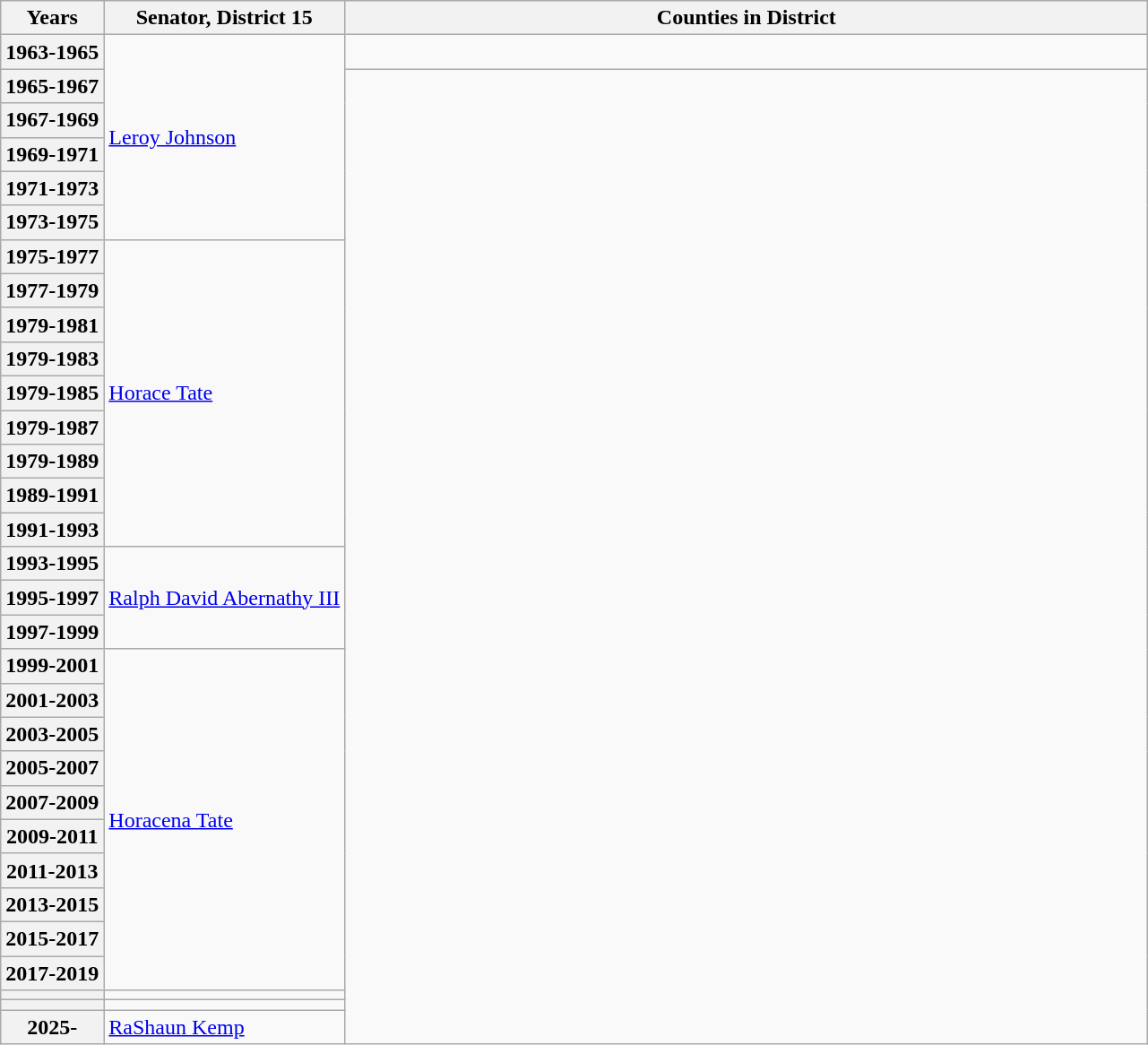<table class="wikitable">
<tr>
<th>Years</th>
<th>Senator, District 15</th>
<th width=70%>Counties in District</th>
</tr>
<tr>
<th>1963-1965</th>
<td rowspan = 6 ><a href='#'>Leroy Johnson</a></td>
<td></td>
</tr>
<tr>
<th>1965-1967</th>
</tr>
<tr>
<th>1967-1969</th>
</tr>
<tr>
<th>1969-1971</th>
</tr>
<tr>
<th>1971-1973</th>
</tr>
<tr>
<th>1973-1975</th>
</tr>
<tr>
<th>1975-1977</th>
<td rowspan = 9 ><a href='#'>Horace Tate</a></td>
</tr>
<tr>
<th>1977-1979</th>
</tr>
<tr>
<th>1979-1981</th>
</tr>
<tr>
<th>1979-1983</th>
</tr>
<tr>
<th>1979-1985</th>
</tr>
<tr>
<th>1979-1987</th>
</tr>
<tr>
<th>1979-1989</th>
</tr>
<tr>
<th>1989-1991</th>
</tr>
<tr>
<th>1991-1993</th>
</tr>
<tr>
<th>1993-1995</th>
<td rowspan = 3 ><a href='#'>Ralph David Abernathy III</a></td>
</tr>
<tr>
<th>1995-1997</th>
</tr>
<tr>
<th>1997-1999</th>
</tr>
<tr>
<th>1999-2001</th>
<td rowspan = 10 ><a href='#'>Horacena Tate</a></td>
</tr>
<tr>
<th>2001-2003</th>
</tr>
<tr>
<th>2003-2005</th>
</tr>
<tr>
<th>2005-2007</th>
</tr>
<tr>
<th>2007-2009</th>
</tr>
<tr>
<th>2009-2011</th>
</tr>
<tr>
<th>2011-2013</th>
</tr>
<tr>
<th>2013-2015</th>
</tr>
<tr>
<th>2015-2017</th>
</tr>
<tr>
<th>2017-2019</th>
</tr>
<tr>
<th></th>
<td></td>
</tr>
<tr>
<th></th>
<td></td>
</tr>
<tr>
<th>2025-</th>
<td><a href='#'>RaShaun Kemp</a></td>
</tr>
</table>
